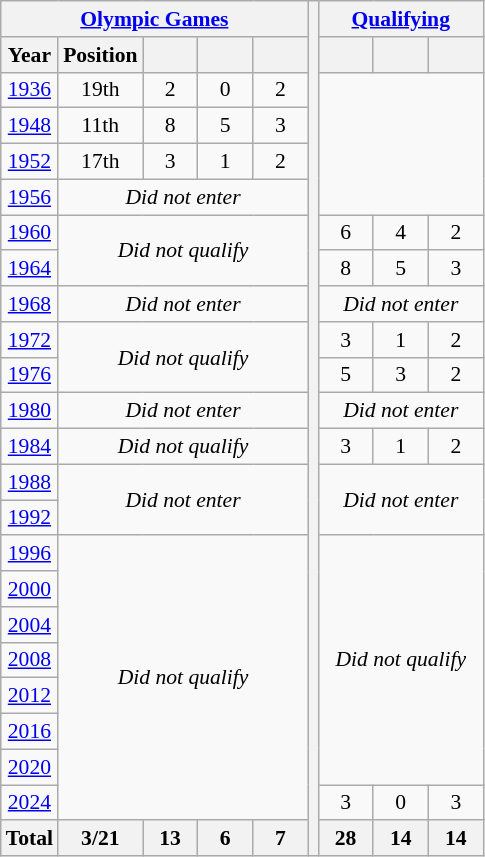<table class="wikitable" style="text-align: center;font-size:90%;">
<tr>
<th colspan=5><a href='#'>Olympic Games</a></th>
<th rowspan=24></th>
<th colspan=3><a href='#'>Qualifying</a></th>
</tr>
<tr>
<th>Year</th>
<th>Position</th>
<th width=30></th>
<th width=30></th>
<th width=30></th>
<th width=30></th>
<th width=30></th>
<th width=30></th>
</tr>
<tr>
<td> <a href='#'>1936</a></td>
<td>19th</td>
<td>2</td>
<td>0</td>
<td>2</td>
</tr>
<tr>
<td> <a href='#'>1948</a></td>
<td>11th</td>
<td>8</td>
<td>5</td>
<td>3</td>
</tr>
<tr>
<td> <a href='#'>1952</a></td>
<td>17th</td>
<td>3</td>
<td>1</td>
<td>2</td>
</tr>
<tr>
<td> <a href='#'>1956</a></td>
<td colspan=4><em>Did not enter</em></td>
</tr>
<tr>
<td> <a href='#'>1960</a></td>
<td colspan=4 rowspan=2><em>Did not qualify</em></td>
<td>6</td>
<td>4</td>
<td>2</td>
</tr>
<tr>
<td> <a href='#'>1964</a></td>
<td>8</td>
<td>5</td>
<td>3</td>
</tr>
<tr>
<td> <a href='#'>1968</a></td>
<td colspan=4><em>Did not enter</em></td>
<td colspan=3><em>Did not enter</em></td>
</tr>
<tr>
<td> <a href='#'>1972</a></td>
<td colspan=4 rowspan=2><em>Did not qualify</em></td>
<td>3</td>
<td>1</td>
<td>2</td>
</tr>
<tr>
<td> <a href='#'>1976</a></td>
<td>5</td>
<td>3</td>
<td>2</td>
</tr>
<tr>
<td> <a href='#'>1980</a></td>
<td colspan=4><em>Did not enter</em></td>
<td colspan=3><em>Did not enter</em></td>
</tr>
<tr>
<td> <a href='#'>1984</a></td>
<td colspan=4><em>Did not qualify</em></td>
<td>3</td>
<td>1</td>
<td>2</td>
</tr>
<tr>
<td> <a href='#'>1988</a></td>
<td colspan=4 rowspan=2><em>Did not enter</em></td>
<td colspan=3 rowspan=2><em>Did not enter</em></td>
</tr>
<tr>
<td> <a href='#'>1992</a></td>
</tr>
<tr>
<td> <a href='#'>1996</a></td>
<td colspan=4 rowspan=8><em>Did not qualify</em></td>
<td colspan=3 rowspan=7><em>Did not qualify</em></td>
</tr>
<tr>
<td> <a href='#'>2000</a></td>
</tr>
<tr>
<td> <a href='#'>2004</a></td>
</tr>
<tr>
<td> <a href='#'>2008</a></td>
</tr>
<tr>
<td> <a href='#'>2012</a></td>
</tr>
<tr>
<td> <a href='#'>2016</a></td>
</tr>
<tr>
<td> <a href='#'>2020</a></td>
</tr>
<tr>
<td> <a href='#'>2024</a></td>
<td>3</td>
<td>0</td>
<td>3</td>
</tr>
<tr>
<th>Total</th>
<th>3/21</th>
<th>13</th>
<th>6</th>
<th>7</th>
<th>28</th>
<th>14</th>
<th>14</th>
</tr>
</table>
